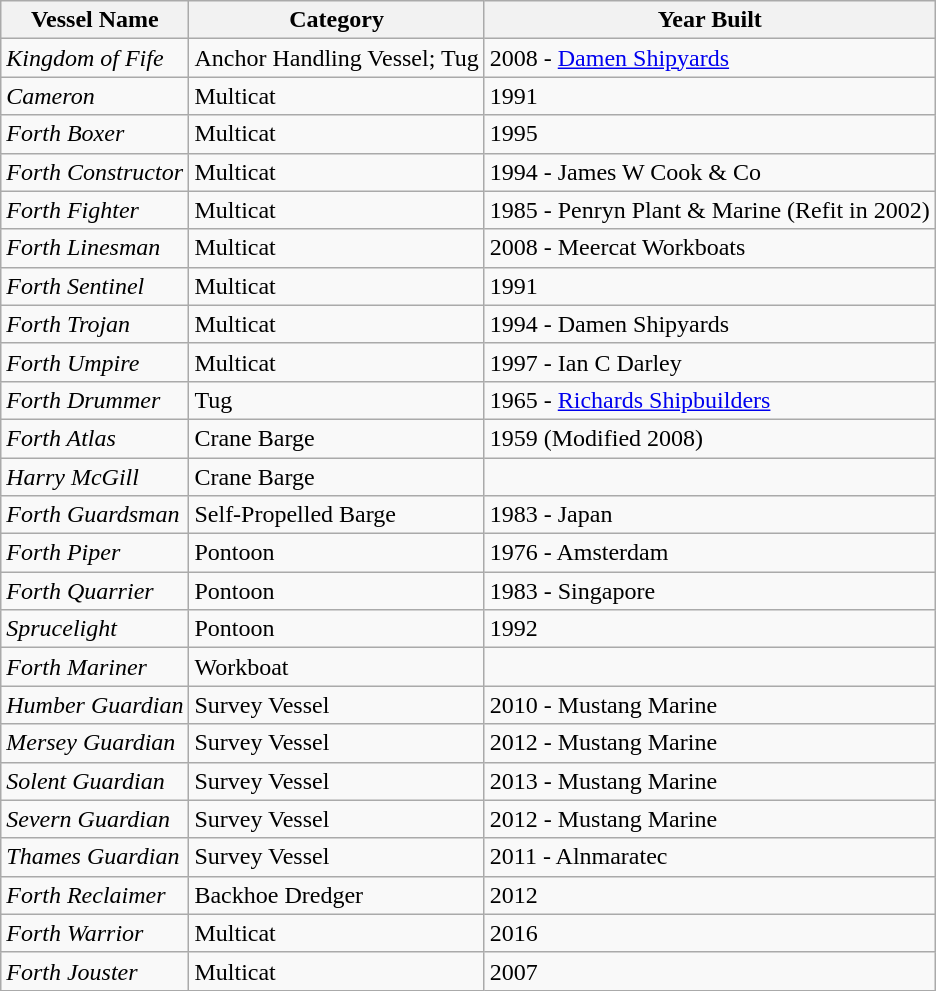<table class="wikitable">
<tr>
<th>Vessel Name</th>
<th>Category</th>
<th>Year Built</th>
</tr>
<tr>
<td><em>Kingdom of Fife</em></td>
<td>Anchor Handling Vessel; Tug</td>
<td>2008 - <a href='#'>Damen Shipyards</a></td>
</tr>
<tr>
<td><em>Cameron</em></td>
<td>Multicat</td>
<td>1991</td>
</tr>
<tr>
<td><em>Forth Boxer</em></td>
<td>Multicat</td>
<td>1995</td>
</tr>
<tr>
<td><em>Forth Constructor</em></td>
<td>Multicat</td>
<td>1994 - James W Cook & Co</td>
</tr>
<tr>
<td><em>Forth Fighter</em></td>
<td>Multicat</td>
<td>1985 - Penryn Plant & Marine (Refit in 2002)</td>
</tr>
<tr>
<td><em>Forth Linesman</em></td>
<td>Multicat</td>
<td>2008 - Meercat Workboats</td>
</tr>
<tr>
<td><em>Forth Sentinel</em></td>
<td>Multicat</td>
<td>1991</td>
</tr>
<tr>
<td><em>Forth Trojan</em></td>
<td>Multicat</td>
<td>1994 - Damen Shipyards</td>
</tr>
<tr>
<td><em>Forth Umpire</em></td>
<td>Multicat</td>
<td>1997 - Ian C Darley</td>
</tr>
<tr>
<td><em>Forth Drummer</em></td>
<td>Tug</td>
<td>1965 - <a href='#'>Richards Shipbuilders</a></td>
</tr>
<tr>
<td><em>Forth Atlas</em></td>
<td>Crane Barge</td>
<td>1959 (Modified 2008)</td>
</tr>
<tr>
<td><em>Harry McGill</em></td>
<td>Crane Barge</td>
<td></td>
</tr>
<tr>
<td><em>Forth Guardsman</em></td>
<td>Self-Propelled Barge</td>
<td>1983 - Japan</td>
</tr>
<tr>
<td><em>Forth Piper</em></td>
<td>Pontoon</td>
<td>1976 - Amsterdam</td>
</tr>
<tr>
<td><em>Forth Quarrier</em></td>
<td>Pontoon</td>
<td>1983 - Singapore</td>
</tr>
<tr>
<td><em>Sprucelight</em></td>
<td>Pontoon</td>
<td>1992</td>
</tr>
<tr>
<td><em>Forth Mariner</em></td>
<td>Workboat</td>
<td></td>
</tr>
<tr>
<td><em>Humber Guardian</em></td>
<td>Survey Vessel</td>
<td>2010 - Mustang Marine</td>
</tr>
<tr>
<td><em>Mersey Guardian</em></td>
<td>Survey Vessel</td>
<td>2012 - Mustang Marine</td>
</tr>
<tr>
<td><em>Solent Guardian</em></td>
<td>Survey Vessel</td>
<td>2013 - Mustang Marine</td>
</tr>
<tr>
<td><em>Severn Guardian</em></td>
<td>Survey Vessel</td>
<td>2012 - Mustang Marine</td>
</tr>
<tr>
<td><em>Thames Guardian</em></td>
<td>Survey Vessel</td>
<td>2011 - Alnmaratec</td>
</tr>
<tr>
<td><em>Forth Reclaimer</em></td>
<td>Backhoe Dredger</td>
<td>2012</td>
</tr>
<tr>
<td><em>Forth Warrior</em></td>
<td>Multicat</td>
<td>2016</td>
</tr>
<tr>
<td><em>Forth Jouster</em></td>
<td>Multicat</td>
<td>2007</td>
</tr>
</table>
